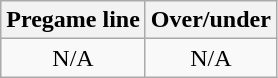<table class="wikitable">
<tr align="center">
<th style=>Pregame line</th>
<th style=>Over/under</th>
</tr>
<tr align="center">
<td>N/A</td>
<td>N/A</td>
</tr>
</table>
